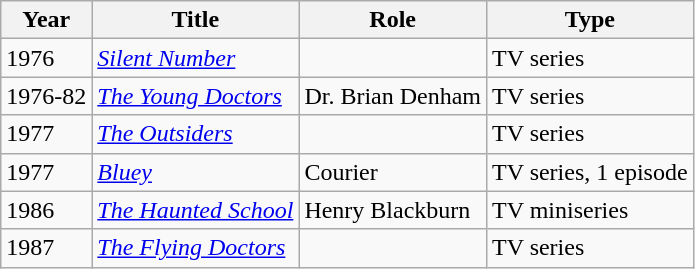<table class="wikitable">
<tr>
<th>Year</th>
<th>Title</th>
<th>Role</th>
<th>Type</th>
</tr>
<tr>
<td>1976</td>
<td><em><a href='#'>Silent Number</a></em></td>
<td></td>
<td>TV series</td>
</tr>
<tr>
<td>1976-82</td>
<td><em><a href='#'>The Young Doctors</a></em></td>
<td>Dr. Brian Denham</td>
<td>TV series</td>
</tr>
<tr>
<td>1977</td>
<td><em><a href='#'>The Outsiders</a></em></td>
<td></td>
<td>TV series</td>
</tr>
<tr>
<td>1977</td>
<td><em><a href='#'>Bluey</a></em></td>
<td>Courier</td>
<td>TV series, 1 episode</td>
</tr>
<tr>
<td>1986</td>
<td><em><a href='#'>The Haunted School</a></em></td>
<td>Henry Blackburn</td>
<td>TV miniseries</td>
</tr>
<tr>
<td>1987</td>
<td><em><a href='#'>The Flying Doctors</a></em></td>
<td></td>
<td>TV series</td>
</tr>
</table>
